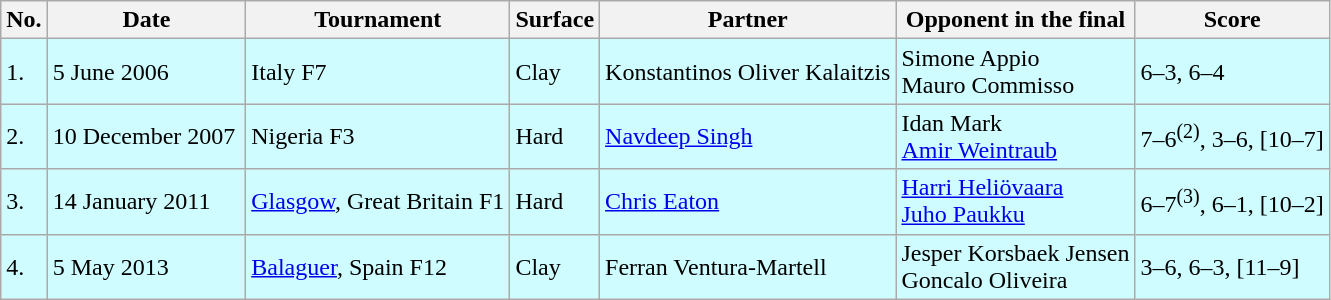<table class="wikitable">
<tr>
<th width=20>No.</th>
<th width=125>Date</th>
<th>Tournament</th>
<th>Surface</th>
<th>Partner</th>
<th>Opponent in the final</th>
<th>Score</th>
</tr>
<tr bgcolor="CFFCFF">
<td>1.</td>
<td>5 June 2006</td>
<td>Italy F7</td>
<td>Clay</td>
<td> Konstantinos Oliver Kalaitzis</td>
<td> Simone Appio <br> Mauro Commisso</td>
<td>6–3, 6–4</td>
</tr>
<tr bgcolor="CFFCFF">
<td>2.</td>
<td>10 December 2007</td>
<td>Nigeria F3</td>
<td>Hard</td>
<td> <a href='#'>Navdeep Singh</a></td>
<td> Idan Mark <br> <a href='#'>Amir Weintraub</a></td>
<td>7–6<sup>(2)</sup>, 3–6, [10–7]</td>
</tr>
<tr bgcolor="CFFCFF">
<td>3.</td>
<td>14 January 2011</td>
<td><a href='#'>Glasgow</a>, Great Britain F1</td>
<td>Hard</td>
<td> <a href='#'>Chris Eaton</a></td>
<td> <a href='#'>Harri Heliövaara</a> <br> <a href='#'>Juho Paukku</a></td>
<td>6–7<sup>(3)</sup>, 6–1, [10–2]</td>
</tr>
<tr bgcolor="CFFCFF">
<td>4.</td>
<td>5 May 2013</td>
<td><a href='#'>Balaguer</a>, Spain F12</td>
<td>Clay</td>
<td> Ferran Ventura-Martell</td>
<td> Jesper Korsbaek Jensen <br> Goncalo Oliveira</td>
<td>3–6, 6–3, [11–9]</td>
</tr>
</table>
